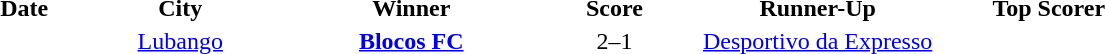<table border="0" style="text-align:center;">
<tr>
<th width=125px>Date</th>
<th width=75px>City</th>
<th width=225px>Winner</th>
<th>Score</th>
<th width=225px>Runner-Up</th>
<th>Top Scorer</th>
</tr>
<tr>
<td></td>
<td><a href='#'>Lubango</a></td>
<td><strong><a href='#'>Blocos FC</a></strong></td>
<td>2–1</td>
<td><a href='#'>Desportivo da Expresso</a></td>
</tr>
</table>
